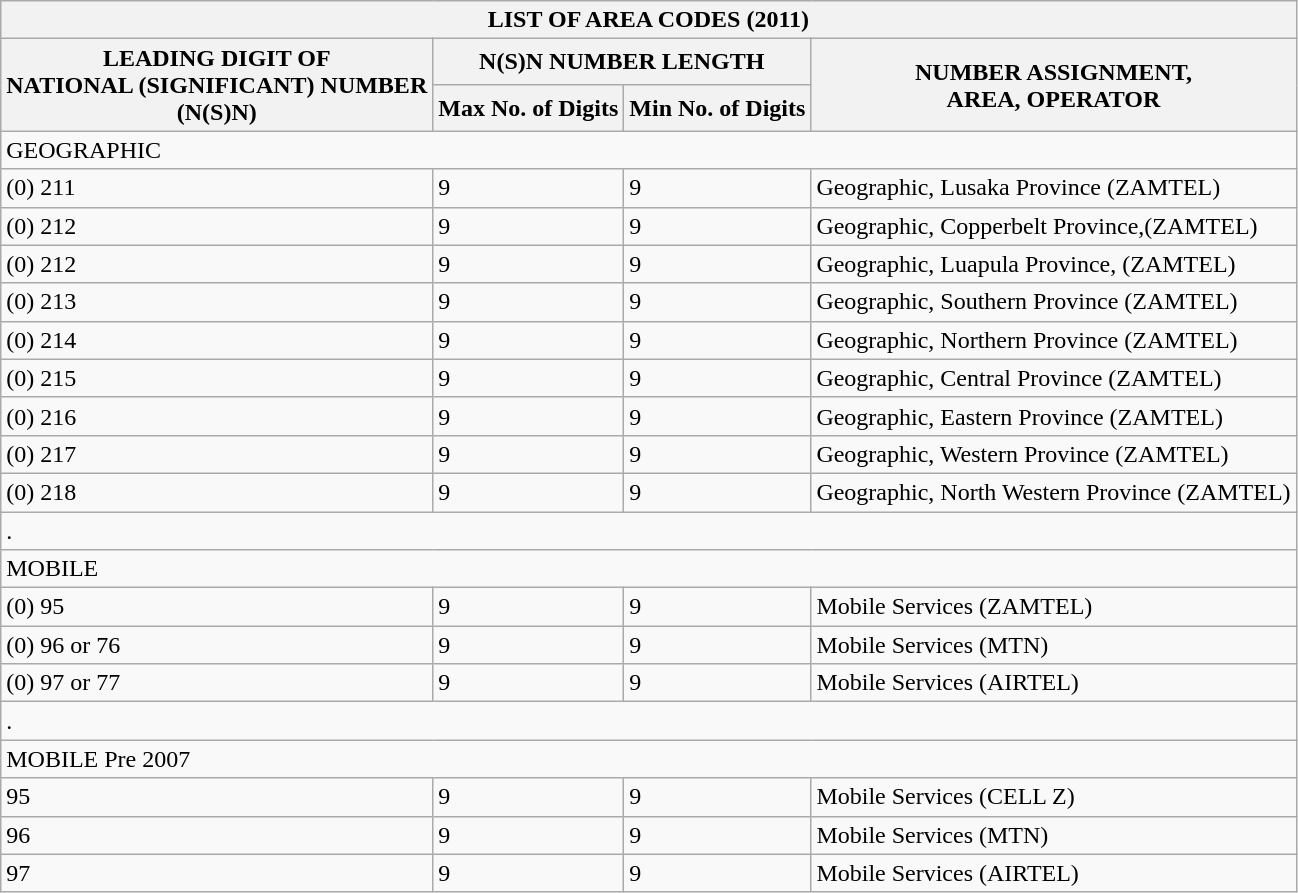<table class="wikitable">
<tr>
<th colspan="4">LIST OF AREA CODES (2011)</th>
</tr>
<tr>
<th rowspan="2">LEADING DIGIT OF<br>NATIONAL (SIGNIFICANT) NUMBER<br>(N(S)N)</th>
<th colspan="2">N(S)N NUMBER LENGTH</th>
<th rowspan="2">NUMBER ASSIGNMENT,<br>AREA, OPERATOR</th>
</tr>
<tr>
<th>Max No. of Digits</th>
<th>Min No. of Digits</th>
</tr>
<tr>
<td colspan="4">GEOGRAPHIC</td>
</tr>
<tr>
<td>(0) 211</td>
<td>9</td>
<td>9</td>
<td>Geographic, Lusaka Province (ZAMTEL)</td>
</tr>
<tr>
<td>(0) 212</td>
<td>9</td>
<td>9</td>
<td>Geographic, Copperbelt Province,(ZAMTEL)</td>
</tr>
<tr>
<td>(0) 212</td>
<td>9</td>
<td>9</td>
<td>Geographic, Luapula Province, (ZAMTEL)</td>
</tr>
<tr>
<td>(0) 213</td>
<td>9</td>
<td>9</td>
<td>Geographic, Southern Province (ZAMTEL)</td>
</tr>
<tr>
<td>(0) 214</td>
<td>9</td>
<td>9</td>
<td>Geographic, Northern Province (ZAMTEL)</td>
</tr>
<tr>
<td>(0) 215</td>
<td>9</td>
<td>9</td>
<td>Geographic, Central Province (ZAMTEL)</td>
</tr>
<tr>
<td>(0) 216</td>
<td>9</td>
<td>9</td>
<td>Geographic, Eastern Province (ZAMTEL)</td>
</tr>
<tr>
<td>(0) 217</td>
<td>9</td>
<td>9</td>
<td>Geographic, Western Province (ZAMTEL)</td>
</tr>
<tr>
<td>(0) 218</td>
<td>9</td>
<td>9</td>
<td>Geographic, North Western Province (ZAMTEL)</td>
</tr>
<tr>
<td colspan="4">.</td>
</tr>
<tr>
<td colspan="4">MOBILE</td>
</tr>
<tr>
<td>(0) 95</td>
<td>9</td>
<td>9</td>
<td>Mobile Services (ZAMTEL)</td>
</tr>
<tr>
<td>(0) 96 or 76</td>
<td>9</td>
<td>9</td>
<td>Mobile Services (MTN)</td>
</tr>
<tr>
<td>(0) 97 or 77</td>
<td>9</td>
<td>9</td>
<td>Mobile Services (AIRTEL)</td>
</tr>
<tr>
<td colspan="4">.</td>
</tr>
<tr>
<td colspan="4">MOBILE Pre 2007</td>
</tr>
<tr>
<td>95</td>
<td>9</td>
<td>9</td>
<td>Mobile Services (CELL Z)</td>
</tr>
<tr>
<td>96</td>
<td>9</td>
<td>9</td>
<td>Mobile Services (MTN)</td>
</tr>
<tr>
<td>97</td>
<td>9</td>
<td>9</td>
<td>Mobile Services (AIRTEL)</td>
</tr>
</table>
